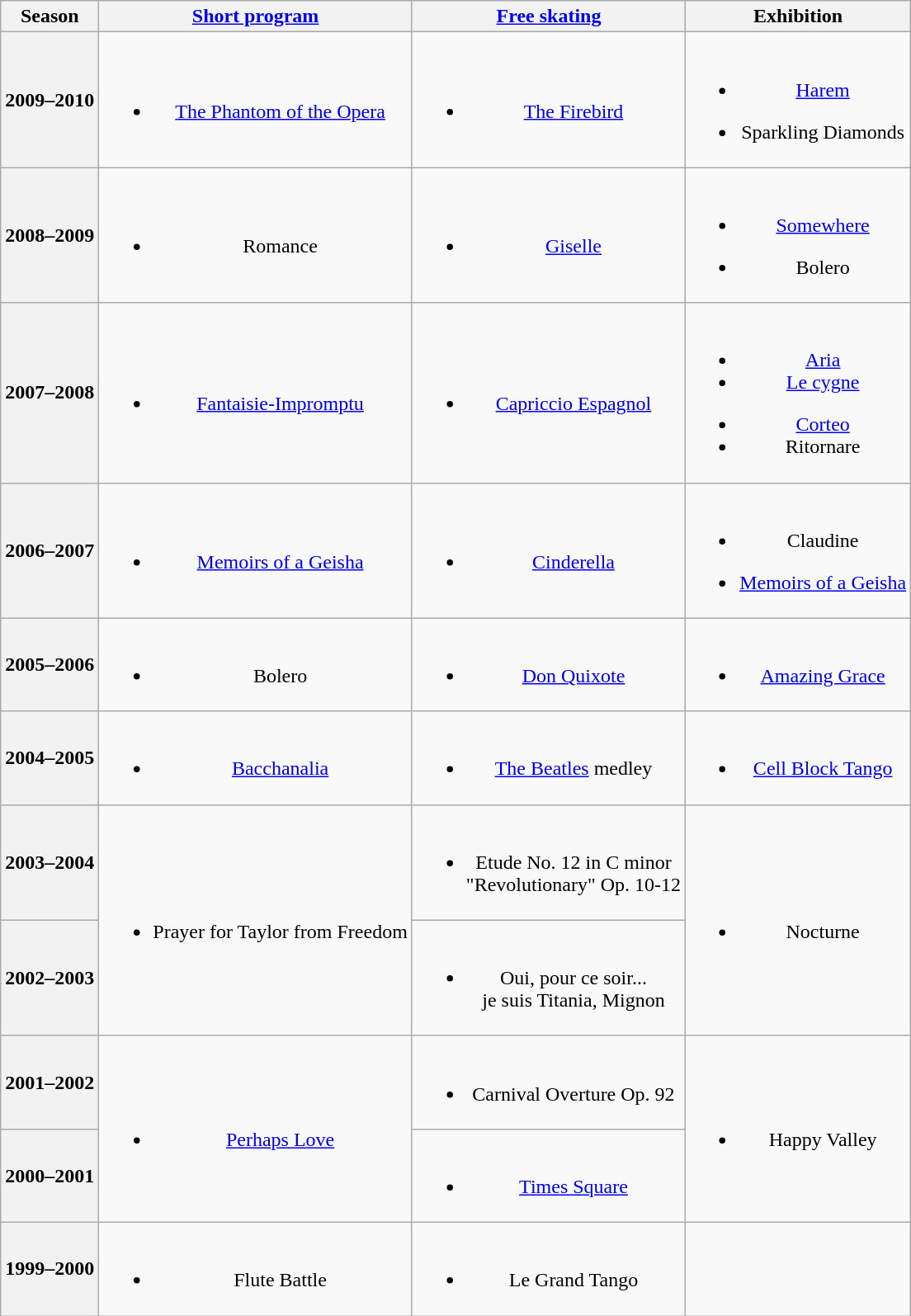<table class="wikitable" style="text-align:center">
<tr>
<th>Season</th>
<th><a href='#'>Short program</a></th>
<th><a href='#'>Free skating</a></th>
<th>Exhibition</th>
</tr>
<tr>
<th>2009–2010 <br> </th>
<td><br><ul><li><a href='#'>The Phantom of the Opera</a> <br></li></ul></td>
<td><br><ul><li><a href='#'>The Firebird</a> <br></li></ul></td>
<td><br><ul><li><a href='#'>Harem</a> <br></li></ul><ul><li>Sparkling Diamonds <br></li></ul></td>
</tr>
<tr>
<th>2008–2009 <br> </th>
<td><br><ul><li>Romance <br></li></ul></td>
<td><br><ul><li><a href='#'>Giselle</a> <br></li></ul></td>
<td><br><ul><li><a href='#'>Somewhere</a> <br></li></ul><ul><li>Bolero <br></li></ul></td>
</tr>
<tr>
<th>2007–2008 <br> </th>
<td><br><ul><li><a href='#'>Fantaisie-Impromptu</a> <br></li></ul></td>
<td><br><ul><li><a href='#'>Capriccio Espagnol</a> <br></li></ul></td>
<td><br><ul><li><a href='#'>Aria</a></li><li><a href='#'>Le cygne</a> <br></li></ul><ul><li><a href='#'>Corteo</a></li><li>Ritornare <br></li></ul></td>
</tr>
<tr>
<th>2006–2007 <br> </th>
<td><br><ul><li><a href='#'>Memoirs of a Geisha</a> <br></li></ul></td>
<td><br><ul><li><a href='#'>Cinderella</a> <br></li></ul></td>
<td><br><ul><li>Claudine <br></li></ul><ul><li><a href='#'>Memoirs of a Geisha</a> <br></li></ul></td>
</tr>
<tr>
<th>2005–2006 <br> </th>
<td><br><ul><li>Bolero <br></li></ul></td>
<td><br><ul><li><a href='#'>Don Quixote</a> <br></li></ul></td>
<td><br><ul><li><a href='#'>Amazing Grace</a> <br></li></ul></td>
</tr>
<tr>
<th>2004–2005 <br> </th>
<td><br><ul><li><a href='#'>Bacchanalia</a> <br></li></ul></td>
<td><br><ul><li><a href='#'>The Beatles</a> medley <br></li></ul></td>
<td><br><ul><li><a href='#'>Cell Block Tango</a> <br></li></ul></td>
</tr>
<tr>
<th>2003–2004 <br> </th>
<td rowspan=2><br><ul><li>Prayer for Taylor from Freedom <br></li></ul></td>
<td><br><ul><li>Etude No. 12 in C minor <br> "Revolutionary" Op. 10-12 <br></li></ul></td>
<td rowspan=2><br><ul><li>Nocturne <br></li></ul></td>
</tr>
<tr>
<th>2002–2003 <br> </th>
<td><br><ul><li>Oui, pour ce soir... <br>je suis Titania, Mignon <br></li></ul></td>
</tr>
<tr>
<th>2001–2002 <br> </th>
<td rowspan=2><br><ul><li><a href='#'>Perhaps Love</a> <br></li></ul></td>
<td><br><ul><li>Carnival Overture Op. 92 <br></li></ul></td>
<td rowspan=2><br><ul><li>Happy Valley <br></li></ul></td>
</tr>
<tr>
<th>2000–2001 <br> </th>
<td><br><ul><li><a href='#'>Times Square</a> <br></li></ul></td>
</tr>
<tr>
<th>1999–2000 <br> </th>
<td><br><ul><li>Flute Battle <br></li></ul></td>
<td><br><ul><li>Le Grand Tango <br></li></ul></td>
<td></td>
</tr>
</table>
